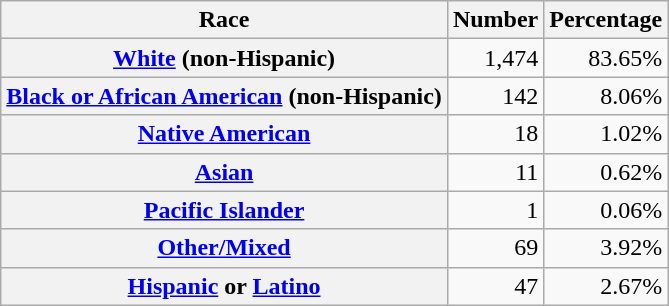<table class="wikitable" style="text-align:right">
<tr>
<th scope="col">Race</th>
<th scope="col">Number</th>
<th scope="col">Percentage</th>
</tr>
<tr>
<th scope="row"><a href='#'>White</a> (non-Hispanic)</th>
<td>1,474</td>
<td>83.65%</td>
</tr>
<tr>
<th scope="row"><a href='#'>Black or African American</a> (non-Hispanic)</th>
<td>142</td>
<td>8.06%</td>
</tr>
<tr>
<th scope="row"><a href='#'>Native American</a></th>
<td>18</td>
<td>1.02%</td>
</tr>
<tr>
<th scope="row"><a href='#'>Asian</a></th>
<td>11</td>
<td>0.62%</td>
</tr>
<tr>
<th scope="row"><a href='#'>Pacific Islander</a></th>
<td>1</td>
<td>0.06%</td>
</tr>
<tr>
<th scope="row"><a href='#'>Other/Mixed</a></th>
<td>69</td>
<td>3.92%</td>
</tr>
<tr>
<th scope="row"><a href='#'>Hispanic</a> or <a href='#'>Latino</a></th>
<td>47</td>
<td>2.67%</td>
</tr>
</table>
